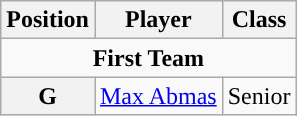<table class="wikitable">
<tr>
<th>Position</th>
<th>Player</th>
<th>Class</th>
</tr>
<tr>
<td colspan="4" style="text-align:center; "><strong>First Team</strong></td>
</tr>
<tr style="text-align:center;">
<th rowspan="1">G</th>
<td><a href='#'>Max Abmas</a></td>
<td>Senior</td>
</tr>
</table>
